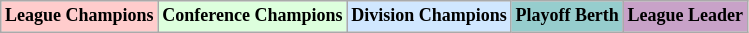<table class="wikitable"  style="text-align:center; font-size:75%;">
<tr>
<td style="background:#fcc;"><strong>League Champions</strong></td>
<td style="background:#dfd;"><strong>Conference Champions</strong></td>
<td style="background:#d0e7ff;"><strong>Division Champions</strong></td>
<td style="background:#96cdcd;"><strong>Playoff Berth</strong></td>
<td style="background:#c8a2c8;"><strong>League Leader</strong></td>
</tr>
</table>
